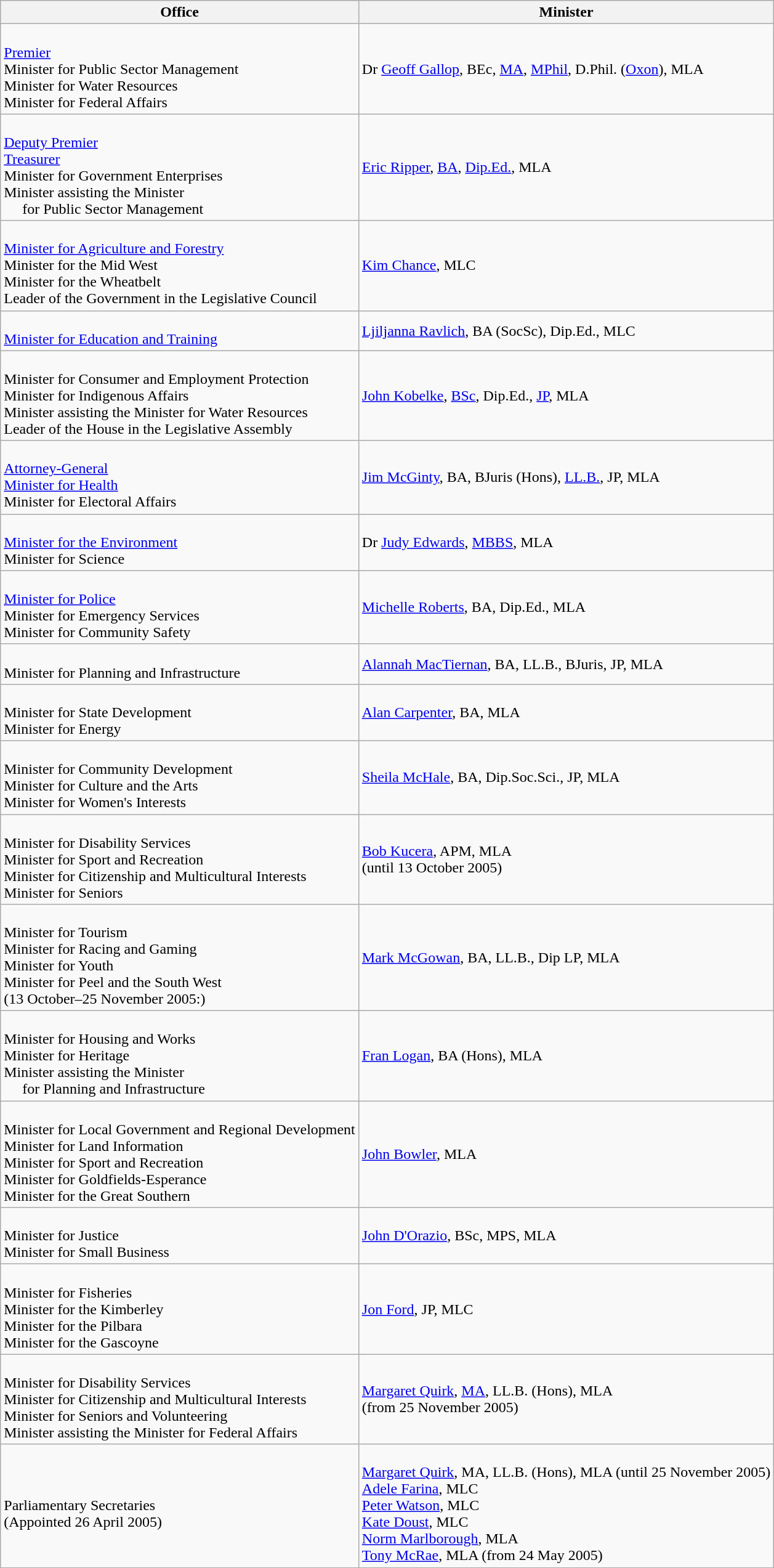<table class="wikitable">
<tr>
<th>Office</th>
<th>Minister</th>
</tr>
<tr>
<td><br><a href='#'>Premier</a><br>
Minister for Public Sector Management<br>
Minister for Water Resources<br>
Minister for Federal Affairs<br></td>
<td>Dr <a href='#'>Geoff Gallop</a>, BEc, <a href='#'>MA</a>, <a href='#'>MPhil</a>, D.Phil. (<a href='#'>Oxon</a>), MLA</td>
</tr>
<tr>
<td><br><a href='#'>Deputy Premier</a><br>
<a href='#'>Treasurer</a><br>
Minister for Government Enterprises<br>
Minister assisting the Minister<br>     for Public Sector Management</td>
<td><a href='#'>Eric Ripper</a>, <a href='#'>BA</a>, <a href='#'>Dip.Ed.</a>, MLA</td>
</tr>
<tr>
<td><br><a href='#'>Minister for Agriculture and Forestry</a><br>
Minister for the Mid West<br>
Minister for the Wheatbelt<br>
Leader of the Government in the Legislative Council</td>
<td><a href='#'>Kim Chance</a>, MLC</td>
</tr>
<tr>
<td><br><a href='#'>Minister for Education and Training</a><br></td>
<td><a href='#'>Ljiljanna Ravlich</a>, BA (SocSc), Dip.Ed., MLC</td>
</tr>
<tr>
<td><br>Minister for Consumer and Employment Protection<br>
Minister for Indigenous Affairs<br>
Minister assisting the Minister for Water Resources<br>
Leader of the House in the Legislative Assembly<br></td>
<td><a href='#'>John Kobelke</a>, <a href='#'>BSc</a>, Dip.Ed., <a href='#'>JP</a>, MLA</td>
</tr>
<tr>
<td><br><a href='#'>Attorney-General</a><br>
<a href='#'>Minister for Health</a><br>
Minister for Electoral Affairs<br></td>
<td><a href='#'>Jim McGinty</a>, BA, BJuris (Hons), <a href='#'>LL.B.</a>, JP, MLA</td>
</tr>
<tr>
<td><br><a href='#'>Minister for the Environment</a><br>
Minister for Science</td>
<td>Dr <a href='#'>Judy Edwards</a>, <a href='#'>MBBS</a>, MLA</td>
</tr>
<tr>
<td><br><a href='#'>Minister for Police</a><br>
Minister for Emergency Services<br>
Minister for Community Safety</td>
<td><a href='#'>Michelle Roberts</a>, BA, Dip.Ed., MLA</td>
</tr>
<tr>
<td><br>Minister for Planning and Infrastructure</td>
<td><a href='#'>Alannah MacTiernan</a>, BA, LL.B., BJuris, JP, MLA</td>
</tr>
<tr>
<td><br>Minister for State Development<br>
Minister for Energy<br></td>
<td><a href='#'>Alan Carpenter</a>, BA, MLA</td>
</tr>
<tr>
<td><br>Minister for Community Development<br>
Minister for Culture and the Arts<br>
Minister for Women's Interests<br></td>
<td><a href='#'>Sheila McHale</a>, BA, Dip.Soc.Sci., JP, MLA</td>
</tr>
<tr>
<td><br>Minister for Disability Services<br>
Minister for Sport and Recreation<br>
Minister for Citizenship and Multicultural Interests<br>
Minister for Seniors<br></td>
<td><a href='#'>Bob Kucera</a>, APM, MLA<br>(until 13 October 2005)</td>
</tr>
<tr>
<td><br>Minister for Tourism<br>
Minister for Racing and Gaming<br>
Minister for Youth<br>
Minister for Peel and the South West<br>(13 October–25 November 2005:)</td>
<td><a href='#'>Mark McGowan</a>, BA, LL.B., Dip LP, MLA</td>
</tr>
<tr>
<td><br>Minister for Housing and Works<br>
Minister for Heritage<br>
Minister assisting the Minister<br>     for Planning and Infrastructure</td>
<td><a href='#'>Fran Logan</a>, BA (Hons), MLA</td>
</tr>
<tr>
<td><br>Minister for Local Government and Regional Development<br>
Minister for Land Information<br>
Minister for Sport and Recreation<br>
Minister for Goldfields-Esperance<br>
Minister for the Great Southern<br></td>
<td><a href='#'>John Bowler</a>, MLA</td>
</tr>
<tr>
<td><br>Minister for Justice<br>
Minister for Small Business<br></td>
<td><a href='#'>John D'Orazio</a>, BSc, MPS, MLA</td>
</tr>
<tr>
<td><br>Minister for Fisheries<br>
Minister for the Kimberley<br>
Minister for the Pilbara<br>
Minister for the Gascoyne<br></td>
<td><a href='#'>Jon Ford</a>, JP, MLC</td>
</tr>
<tr>
<td><br>Minister for Disability Services<br>
Minister for Citizenship and Multicultural Interests<br>
Minister for Seniors and Volunteering<br>
Minister assisting the Minister for Federal Affairs</td>
<td><a href='#'>Margaret Quirk</a>, <a href='#'>MA</a>, LL.B. (Hons), MLA<br>(from 25 November 2005)</td>
</tr>
<tr>
<td><br>Parliamentary Secretaries<br>(Appointed 26 April 2005)</td>
<td><br><a href='#'>Margaret Quirk</a>, MA, LL.B. (Hons), MLA (until 25 November 2005)<br>
<a href='#'>Adele Farina</a>, MLC<br>
<a href='#'>Peter Watson</a>, MLC<br>
<a href='#'>Kate Doust</a>, MLC<br>
<a href='#'>Norm Marlborough</a>, MLA<br>
<a href='#'>Tony McRae</a>, MLA (from 24 May 2005)<br></td>
</tr>
</table>
